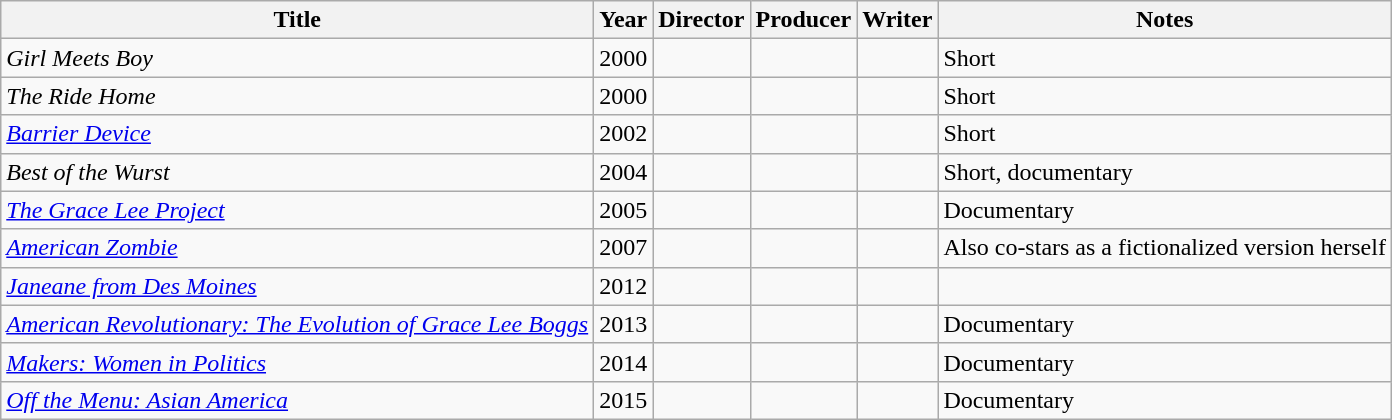<table class="wikitable">
<tr>
<th>Title</th>
<th>Year</th>
<th>Director</th>
<th>Producer</th>
<th>Writer</th>
<th>Notes</th>
</tr>
<tr>
<td><em>Girl Meets Boy</em></td>
<td>2000</td>
<td></td>
<td></td>
<td></td>
<td>Short</td>
</tr>
<tr>
<td><em>The Ride Home</em></td>
<td>2000</td>
<td></td>
<td></td>
<td></td>
<td>Short</td>
</tr>
<tr>
<td><em><a href='#'>Barrier Device</a></em></td>
<td>2002</td>
<td></td>
<td></td>
<td></td>
<td>Short</td>
</tr>
<tr>
<td><em>Best of the Wurst</em></td>
<td>2004</td>
<td></td>
<td></td>
<td></td>
<td>Short, documentary</td>
</tr>
<tr>
<td><em><a href='#'>The Grace Lee Project</a></em></td>
<td>2005</td>
<td></td>
<td></td>
<td></td>
<td>Documentary</td>
</tr>
<tr>
<td><em><a href='#'>American Zombie</a></em></td>
<td>2007</td>
<td></td>
<td></td>
<td></td>
<td>Also co-stars as a fictionalized version herself</td>
</tr>
<tr>
<td><em><a href='#'>Janeane from Des Moines</a></em></td>
<td>2012</td>
<td></td>
<td></td>
<td></td>
<td></td>
</tr>
<tr>
<td><em><a href='#'>American Revolutionary: The Evolution of Grace Lee Boggs</a></em></td>
<td>2013</td>
<td></td>
<td></td>
<td></td>
<td>Documentary</td>
</tr>
<tr>
<td><em><a href='#'>Makers: Women in Politics</a></em></td>
<td>2014</td>
<td></td>
<td></td>
<td></td>
<td>Documentary</td>
</tr>
<tr>
<td><em><a href='#'>Off the Menu: Asian America</a></em></td>
<td>2015</td>
<td></td>
<td></td>
<td></td>
<td>Documentary</td>
</tr>
</table>
